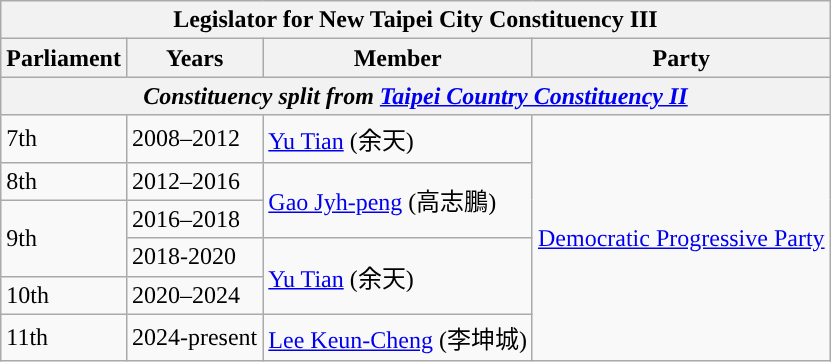<table class=wikitable>
<tr>
<th colspan="4">Legislator for New Taipei City Constituency III</th>
</tr>
<tr>
<th>Parliament</th>
<th>Years</th>
<th>Member</th>
<th>Party</th>
</tr>
<tr>
<th colspan=4 align=center><em>Constituency split from <a href='#'>Taipei Country Constituency II</a> </em></th>
</tr>
<tr>
<td>7th</td>
<td>2008–2012</td>
<td><a href='#'>Yu Tian</a> (余天)</td>
<td rowspan=6> <a href='#'>Democratic Progressive Party</a></td>
</tr>
<tr>
<td>8th</td>
<td>2012–2016</td>
<td rowspan=2><a href='#'>Gao Jyh-peng</a> (高志鵬)</td>
</tr>
<tr>
<td rowspan=2>9th</td>
<td>2016–2018</td>
</tr>
<tr>
<td>2018-2020</td>
<td rowspan=2><a href='#'>Yu Tian</a> (余天)</td>
</tr>
<tr>
<td>10th</td>
<td>2020–2024</td>
</tr>
<tr>
<td>11th</td>
<td>2024-present</td>
<td><a href='#'>Lee Keun-Cheng</a> (李坤城)</td>
</tr>
</table>
